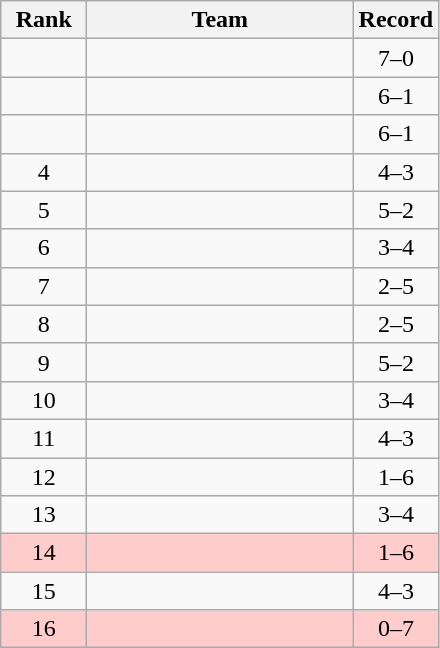<table class=wikitable style="text-align:center;">
<tr>
<th width=50>Rank</th>
<th width=170>Team</th>
<th width=50>Record</th>
</tr>
<tr>
<td></td>
<td align=left></td>
<td>7–0</td>
</tr>
<tr>
<td></td>
<td align=left></td>
<td>6–1</td>
</tr>
<tr>
<td></td>
<td align=left></td>
<td>6–1</td>
</tr>
<tr>
<td>4</td>
<td align=left></td>
<td>4–3</td>
</tr>
<tr>
<td>5</td>
<td align=left></td>
<td>5–2</td>
</tr>
<tr>
<td>6</td>
<td align=left></td>
<td>3–4</td>
</tr>
<tr>
<td>7</td>
<td align=left></td>
<td>2–5</td>
</tr>
<tr>
<td>8</td>
<td align=left></td>
<td>2–5</td>
</tr>
<tr>
<td>9</td>
<td align=left></td>
<td>5–2</td>
</tr>
<tr>
<td>10</td>
<td align=left></td>
<td>3–4</td>
</tr>
<tr>
<td>11</td>
<td align=left></td>
<td>4–3</td>
</tr>
<tr>
<td>12</td>
<td align=left></td>
<td>1–6</td>
</tr>
<tr>
<td>13</td>
<td align=left></td>
<td>3–4</td>
</tr>
<tr bgcolor=#ffcccc>
<td>14</td>
<td align=left></td>
<td>1–6</td>
</tr>
<tr>
<td>15</td>
<td align=left></td>
<td>4–3</td>
</tr>
<tr bgcolor=#ffcccc>
<td>16</td>
<td align=left></td>
<td>0–7</td>
</tr>
</table>
